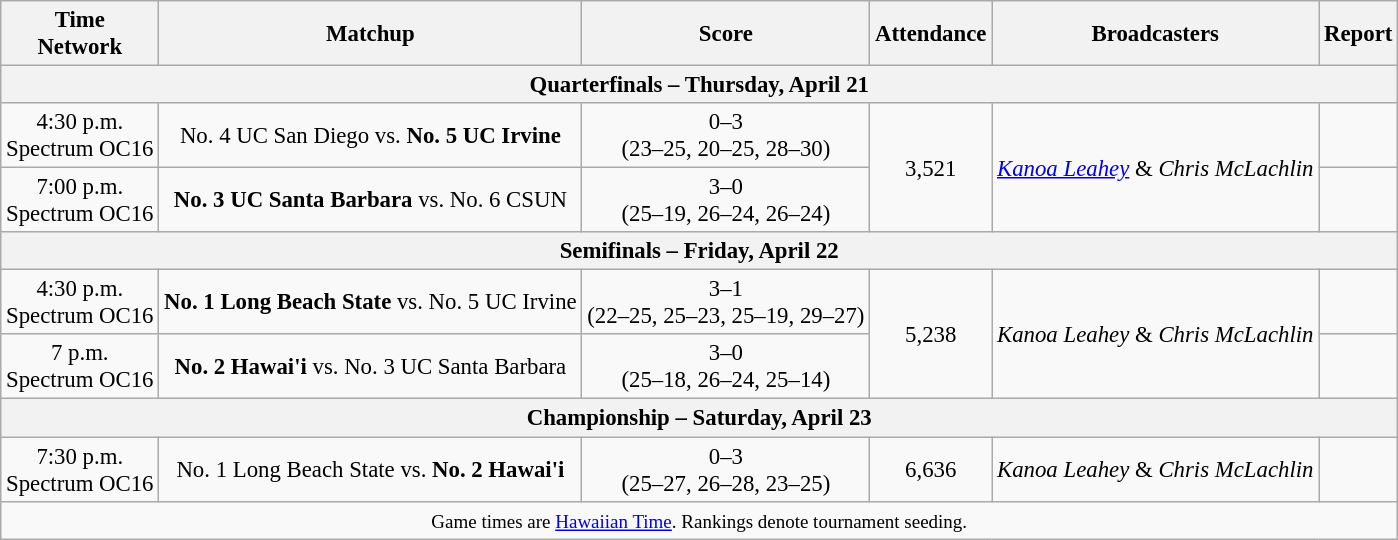<table class="wikitable" style="font-size: 95%;text-align:center">
<tr>
<th>Time<br>Network</th>
<th>Matchup</th>
<th>Score</th>
<th>Attendance</th>
<th>Broadcasters</th>
<th>Report</th>
</tr>
<tr>
<th colspan=6>Quarterfinals – Thursday, April 21</th>
</tr>
<tr>
<td>4:30 p.m.<br>Spectrum OC16</td>
<td>No. 4 UC San Diego vs. <strong>No. 5 UC Irvine</strong></td>
<td>0–3<br>(23–25, 20–25, 28–30)</td>
<td rowspan=2>3,521</td>
<td rowspan=2><em><a href='#'>Kanoa Leahey</a></em> & <em>Chris McLachlin</em></td>
<td></td>
</tr>
<tr>
<td>7:00 p.m.<br>Spectrum OC16</td>
<td><strong>No. 3 UC Santa Barbara</strong> vs. No. 6 CSUN</td>
<td>3–0<br>(25–19, 26–24, 26–24)</td>
<td></td>
</tr>
<tr>
<th colspan=6>Semifinals – Friday, April 22</th>
</tr>
<tr>
<td>4:30 p.m.<br>Spectrum OC16</td>
<td><strong>No. 1 Long Beach State</strong> vs. No. 5 UC Irvine</td>
<td>3–1<br>(22–25, 25–23, 25–19, 29–27)</td>
<td rowspan=2>5,238</td>
<td rowspan=2><em>Kanoa Leahey</em> & <em>Chris McLachlin</em></td>
<td></td>
</tr>
<tr>
<td>7 p.m.<br>Spectrum OC16</td>
<td><strong>No. 2 Hawai'i</strong> vs. No. 3 UC Santa Barbara</td>
<td>3–0<br>(25–18, 26–24, 25–14)</td>
<td></td>
</tr>
<tr>
<th colspan=6>Championship – Saturday, April 23</th>
</tr>
<tr>
<td>7:30 p.m.<br>Spectrum OC16</td>
<td>No. 1 Long Beach State vs. <strong>No. 2 Hawai'i</strong></td>
<td>0–3<br>(25–27, 26–28, 23–25)</td>
<td>6,636</td>
<td><em>Kanoa Leahey</em> & <em>Chris McLachlin</em></td>
<td></td>
</tr>
<tr>
<td colspan=6><small>Game times are <a href='#'>Hawaiian Time</a>. Rankings denote tournament seeding.</small></td>
</tr>
</table>
